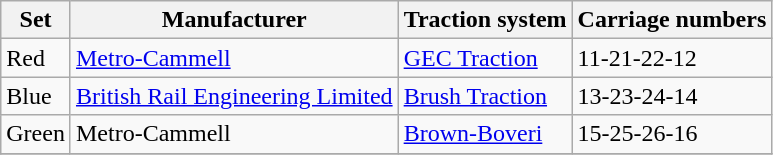<table class="wikitable sortable">
<tr>
<th>Set</th>
<th>Manufacturer</th>
<th>Traction system</th>
<th>Carriage numbers</th>
</tr>
<tr>
<td>Red</td>
<td><a href='#'>Metro-Cammell</a></td>
<td><a href='#'>GEC Traction</a></td>
<td>11-21-22-12</td>
</tr>
<tr>
<td>Blue</td>
<td><a href='#'>British Rail Engineering Limited</a></td>
<td><a href='#'>Brush Traction</a></td>
<td>13-23-24-14</td>
</tr>
<tr>
<td>Green</td>
<td>Metro-Cammell</td>
<td><a href='#'>Brown-Boveri</a></td>
<td>15-25-26-16</td>
</tr>
<tr>
</tr>
</table>
